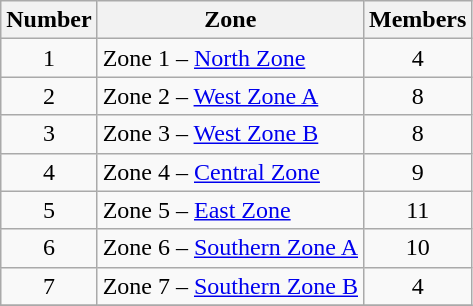<table class="wikitable">
<tr>
<th>Number</th>
<th>Zone</th>
<th>Members</th>
</tr>
<tr>
<td align=center>1</td>
<td>Zone 1 – <a href='#'>North Zone</a></td>
<td align=center>4</td>
</tr>
<tr>
<td align=center>2</td>
<td>Zone 2 – <a href='#'>West Zone A</a></td>
<td align=center>8</td>
</tr>
<tr>
<td align=center>3</td>
<td>Zone 3 – <a href='#'>West Zone B</a></td>
<td align=center>8</td>
</tr>
<tr>
<td align=center>4</td>
<td>Zone 4 – <a href='#'>Central Zone</a></td>
<td align=center>9</td>
</tr>
<tr>
<td align=center>5</td>
<td>Zone 5 – <a href='#'>East Zone</a></td>
<td align=center>11</td>
</tr>
<tr>
<td align=center>6</td>
<td>Zone 6 – <a href='#'>Southern Zone A</a></td>
<td align=center>10</td>
</tr>
<tr>
<td align=center>7</td>
<td>Zone 7 – <a href='#'>Southern Zone B</a></td>
<td align=center>4</td>
</tr>
<tr>
</tr>
</table>
